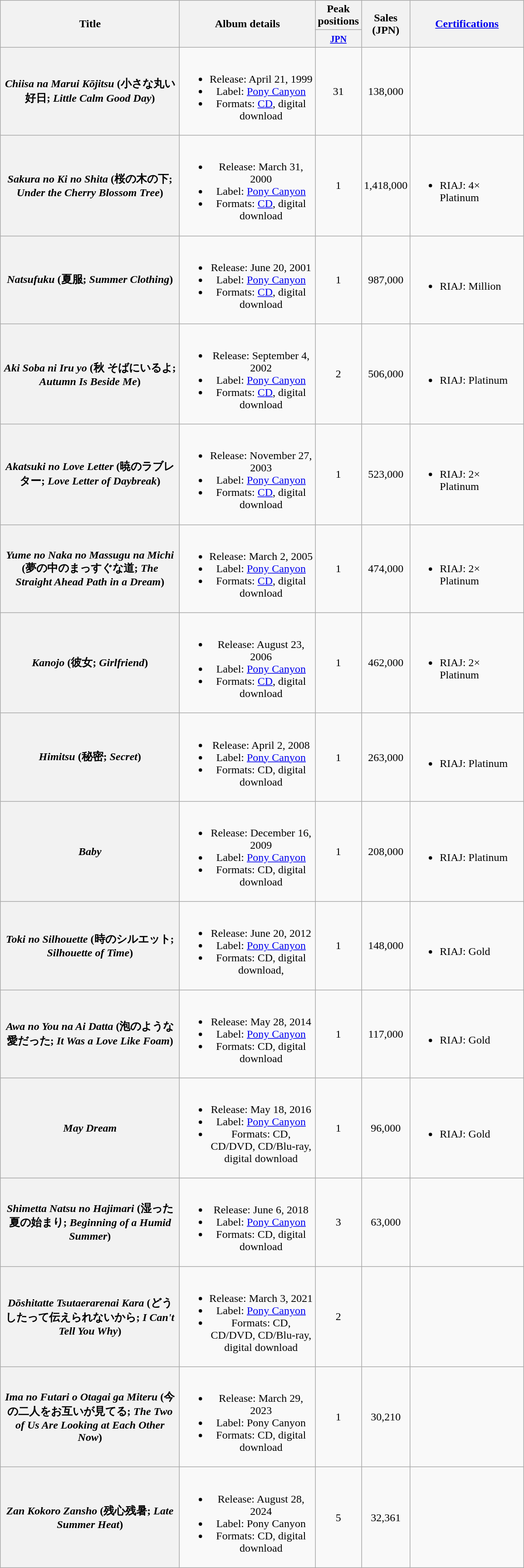<table class="wikitable plainrowheaders" style="text-align:center;">
<tr>
<th scope="col" rowspan="2" style="width:16em;">Title</th>
<th scope="col" rowspan="2" style="width:12em;">Album details</th>
<th scope="col">Peak positions</th>
<th scope="col" rowspan="2" style="width:1em;">Sales (JPN)</th>
<th scope="col" rowspan="2" style="width:10em;"><a href='#'>Certifications</a></th>
</tr>
<tr>
<th style="width:2.5em;"><small><a href='#'>JPN</a></small></th>
</tr>
<tr>
<th scope="row"><em>Chiisa na Marui Kōjitsu</em> (小さな丸い好日; <em>Little Calm Good Day</em>)</th>
<td><br><ul><li>Release: April 21, 1999</li><li>Label: <a href='#'>Pony Canyon</a></li><li>Formats: <a href='#'>CD</a>, digital download</li></ul></td>
<td>31</td>
<td>138,000</td>
<td align="left"></td>
</tr>
<tr>
<th scope="row"><em>Sakura no Ki no Shita</em> (桜の木の下; <em>Under the Cherry Blossom Tree</em>)</th>
<td><br><ul><li>Release: March 31, 2000</li><li>Label: <a href='#'>Pony Canyon</a></li><li>Formats: <a href='#'>CD</a>, digital download</li></ul></td>
<td>1</td>
<td>1,418,000</td>
<td align="left"><br><ul><li>RIAJ: 4× Platinum</li></ul></td>
</tr>
<tr>
<th scope="row"><em>Natsufuku</em> (夏服; <em>Summer Clothing</em>)</th>
<td><br><ul><li>Release: June 20, 2001</li><li>Label: <a href='#'>Pony Canyon</a></li><li>Formats: <a href='#'>CD</a>, digital download</li></ul></td>
<td>1</td>
<td>987,000</td>
<td align="left"><br><ul><li>RIAJ: Million</li></ul></td>
</tr>
<tr>
<th scope="row"><em>Aki Soba ni Iru yo</em> (秋 そばにいるよ; <em>Autumn Is Beside Me</em>)</th>
<td><br><ul><li>Release: September 4, 2002</li><li>Label: <a href='#'>Pony Canyon</a></li><li>Formats: <a href='#'>CD</a>, digital download</li></ul></td>
<td>2</td>
<td>506,000</td>
<td align="left"><br><ul><li>RIAJ: Platinum</li></ul></td>
</tr>
<tr>
<th scope="row"><em>Akatsuki no Love Letter</em> (暁のラブレター; <em>Love Letter of Daybreak</em>)</th>
<td><br><ul><li>Release: November 27, 2003</li><li>Label: <a href='#'>Pony Canyon</a></li><li>Formats: <a href='#'>CD</a>, digital download</li></ul></td>
<td>1</td>
<td>523,000</td>
<td align="left"><br><ul><li>RIAJ: 2× Platinum</li></ul></td>
</tr>
<tr>
<th scope="row"><em>Yume no Naka no Massugu na Michi</em> (夢の中のまっすぐな道; <em>The Straight Ahead Path in a Dream</em>)</th>
<td><br><ul><li>Release: March 2, 2005</li><li>Label: <a href='#'>Pony Canyon</a></li><li>Formats: <a href='#'>CD</a>, digital download</li></ul></td>
<td>1</td>
<td>474,000</td>
<td align="left"><br><ul><li>RIAJ: 2× Platinum</li></ul></td>
</tr>
<tr>
<th scope="row"><em>Kanojo</em> (彼女; <em>Girlfriend</em>)</th>
<td><br><ul><li>Release: August 23, 2006</li><li>Label: <a href='#'>Pony Canyon</a></li><li>Formats: <a href='#'>CD</a>, digital download</li></ul></td>
<td>1</td>
<td>462,000</td>
<td align="left"><br><ul><li>RIAJ: 2× Platinum</li></ul></td>
</tr>
<tr>
<th scope="row"><em>Himitsu</em> (秘密; <em>Secret</em>)</th>
<td><br><ul><li>Release: April 2, 2008</li><li>Label: <a href='#'>Pony Canyon</a></li><li>Formats: CD, digital download</li></ul></td>
<td>1</td>
<td>263,000</td>
<td align="left"><br><ul><li>RIAJ: Platinum</li></ul></td>
</tr>
<tr>
<th scope="row"><em>Baby</em></th>
<td><br><ul><li>Release: December 16, 2009</li><li>Label: <a href='#'>Pony Canyon</a></li><li>Formats: CD, digital download</li></ul></td>
<td>1</td>
<td>208,000</td>
<td align="left"><br><ul><li>RIAJ: Platinum</li></ul></td>
</tr>
<tr>
<th scope="row"><em>Toki no Silhouette</em> (時のシルエット; <em>Silhouette of Time</em>)</th>
<td><br><ul><li>Release: June 20, 2012</li><li>Label: <a href='#'>Pony Canyon</a></li><li>Formats: CD, digital download,</li></ul></td>
<td>1</td>
<td>148,000</td>
<td align="left"><br><ul><li>RIAJ: Gold</li></ul></td>
</tr>
<tr>
<th scope="row"><em>Awa no You na Ai Datta</em> (泡のような愛だった; <em>It Was a Love Like Foam</em>)</th>
<td><br><ul><li>Release: May 28, 2014</li><li>Label: <a href='#'>Pony Canyon</a></li><li>Formats: CD, digital download</li></ul></td>
<td>1</td>
<td>117,000</td>
<td align="left"><br><ul><li>RIAJ: Gold</li></ul></td>
</tr>
<tr>
<th scope="row"><em>May Dream</em></th>
<td><br><ul><li>Release: May 18, 2016</li><li>Label: <a href='#'>Pony Canyon</a></li><li>Formats: CD, CD/DVD, CD/Blu-ray, digital download</li></ul></td>
<td>1</td>
<td>96,000</td>
<td align="left"><br><ul><li>RIAJ: Gold</li></ul></td>
</tr>
<tr>
<th scope="row"><em>Shimetta Natsu no Hajimari</em> (湿った夏の始まり; <em>Beginning of a Humid Summer</em>)</th>
<td><br><ul><li>Release: June 6, 2018</li><li>Label: <a href='#'>Pony Canyon</a></li><li>Formats: CD, digital download</li></ul></td>
<td>3</td>
<td>63,000</td>
<td></td>
</tr>
<tr>
<th scope="row"><em>Dōshitatte Tsutaerarenai Kara</em> (どうしたって伝えられないから; <em>I Can't Tell You Why</em>)</th>
<td><br><ul><li>Release: March 3, 2021</li><li>Label: <a href='#'>Pony Canyon</a></li><li>Formats: CD, CD/DVD, CD/Blu-ray, digital download</li></ul></td>
<td>2</td>
<td></td>
<td></td>
</tr>
<tr>
<th scope="row"><em>Ima no Futari o Otagai ga Miteru</em> (今の二人をお互いが見てる; <em>The Two of Us Are Looking at Each Other Now</em>)</th>
<td><br><ul><li>Release: March 29, 2023</li><li>Label: Pony Canyon</li><li>Formats: CD, digital download</li></ul></td>
<td>1</td>
<td>30,210</td>
<td></td>
</tr>
<tr>
<th scope="row"><em>Zan Kokoro Zansho</em> (残心残暑; <em>Late Summer Heat</em>)</th>
<td><br><ul><li>Release: August 28, 2024</li><li>Label: Pony Canyon</li><li>Formats: CD, digital download</li></ul></td>
<td>5</td>
<td>32,361</td>
<td></td>
</tr>
</table>
